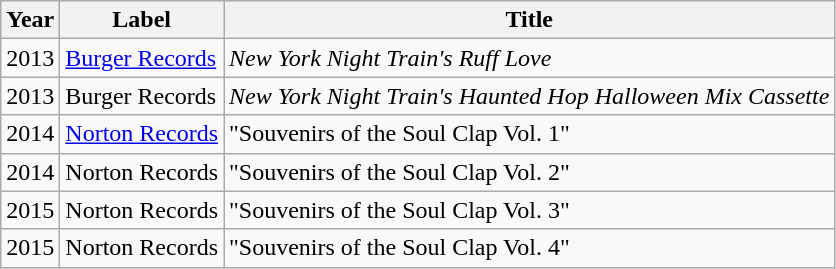<table class="wikitable">
<tr>
<th>Year</th>
<th>Label</th>
<th>Title</th>
</tr>
<tr>
<td>2013</td>
<td><a href='#'>Burger Records</a></td>
<td><em>New York Night Train's Ruff Love</em></td>
</tr>
<tr>
<td>2013</td>
<td>Burger Records</td>
<td><em>New York Night Train's Haunted Hop Halloween Mix Cassette</em></td>
</tr>
<tr>
<td>2014</td>
<td><a href='#'>Norton Records</a></td>
<td>"Souvenirs of the Soul Clap Vol. 1"</td>
</tr>
<tr>
<td>2014</td>
<td>Norton Records</td>
<td>"Souvenirs of the Soul Clap Vol. 2"</td>
</tr>
<tr>
<td>2015</td>
<td>Norton Records</td>
<td>"Souvenirs of the Soul Clap Vol. 3"</td>
</tr>
<tr>
<td>2015</td>
<td>Norton Records</td>
<td>"Souvenirs of the Soul Clap Vol. 4"</td>
</tr>
</table>
